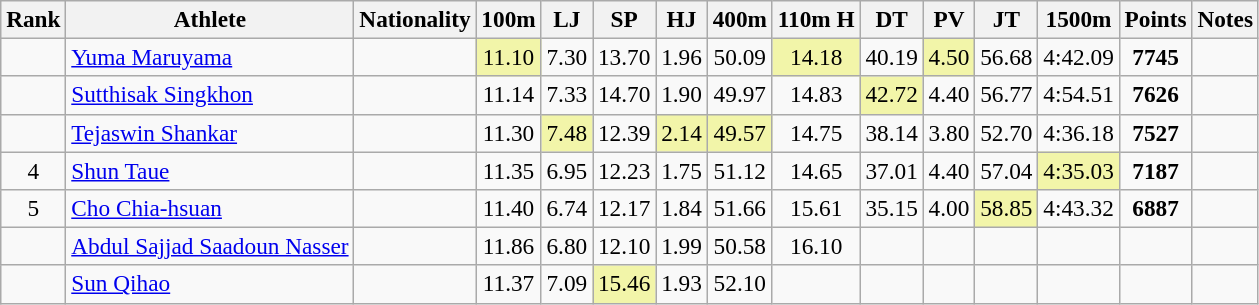<table class="wikitable sortable" style=" text-align:center; font-size:97%;">
<tr>
<th>Rank</th>
<th>Athlete</th>
<th>Nationality</th>
<th>100m</th>
<th>LJ</th>
<th>SP</th>
<th>HJ</th>
<th>400m</th>
<th>110m H</th>
<th>DT</th>
<th>PV</th>
<th>JT</th>
<th>1500m</th>
<th>Points</th>
<th>Notes</th>
</tr>
<tr>
<td></td>
<td align=left><a href='#'>Yuma Maruyama</a></td>
<td align=left></td>
<td bgcolor=#F2F5A9>11.10</td>
<td>7.30</td>
<td>13.70</td>
<td>1.96</td>
<td>50.09</td>
<td bgcolor=#F2F5A9>14.18</td>
<td>40.19</td>
<td bgcolor=#F2F5A9>4.50</td>
<td>56.68</td>
<td>4:42.09</td>
<td><strong>7745</strong></td>
<td></td>
</tr>
<tr>
<td></td>
<td align=left><a href='#'>Sutthisak Singkhon</a></td>
<td align=left></td>
<td>11.14</td>
<td>7.33</td>
<td>14.70</td>
<td>1.90</td>
<td>49.97</td>
<td>14.83</td>
<td bgcolor=#F2F5A9>42.72</td>
<td>4.40</td>
<td>56.77</td>
<td>4:54.51</td>
<td><strong>7626</strong></td>
<td></td>
</tr>
<tr>
<td></td>
<td align=left><a href='#'>Tejaswin Shankar</a></td>
<td align=left></td>
<td>11.30</td>
<td bgcolor=#F2F5A9>7.48</td>
<td>12.39</td>
<td bgcolor=#F2F5A9>2.14</td>
<td bgcolor=#F2F5A9>49.57</td>
<td>14.75</td>
<td>38.14</td>
<td>3.80</td>
<td>52.70</td>
<td>4:36.18</td>
<td><strong>7527</strong></td>
<td></td>
</tr>
<tr>
<td>4</td>
<td align=left><a href='#'>Shun Taue</a></td>
<td align=left></td>
<td>11.35</td>
<td>6.95</td>
<td>12.23</td>
<td>1.75</td>
<td>51.12</td>
<td>14.65</td>
<td>37.01</td>
<td>4.40</td>
<td>57.04</td>
<td bgcolor=#F2F5A9>4:35.03</td>
<td><strong>7187</strong></td>
<td></td>
</tr>
<tr>
<td>5</td>
<td align=left><a href='#'>Cho Chia-hsuan</a></td>
<td align=left></td>
<td>11.40</td>
<td>6.74</td>
<td>12.17</td>
<td>1.84</td>
<td>51.66</td>
<td>15.61</td>
<td>35.15</td>
<td>4.00</td>
<td bgcolor=#F2F5A9>58.85</td>
<td>4:43.32</td>
<td><strong>6887</strong></td>
<td></td>
</tr>
<tr>
<td></td>
<td align=left><a href='#'>Abdul Sajjad Saadoun Nasser</a></td>
<td align=left></td>
<td>11.86</td>
<td>6.80</td>
<td>12.10</td>
<td>1.99</td>
<td>50.58</td>
<td>16.10</td>
<td></td>
<td></td>
<td></td>
<td></td>
<td><strong></strong></td>
<td></td>
</tr>
<tr>
<td></td>
<td align=left><a href='#'>Sun Qihao</a></td>
<td align=left></td>
<td>11.37</td>
<td>7.09</td>
<td bgcolor=#F2F5A9>15.46</td>
<td>1.93</td>
<td>52.10</td>
<td></td>
<td></td>
<td></td>
<td></td>
<td></td>
<td><strong></strong></td>
<td></td>
</tr>
</table>
